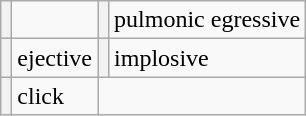<table class="wikitable">
<tr>
<th></th>
<td></td>
<th></th>
<td>pulmonic egressive</td>
</tr>
<tr>
<th></th>
<td>ejective</td>
<th></th>
<td>implosive</td>
</tr>
<tr>
<th></th>
<td>click</td>
<td colspan="2"></td>
</tr>
</table>
